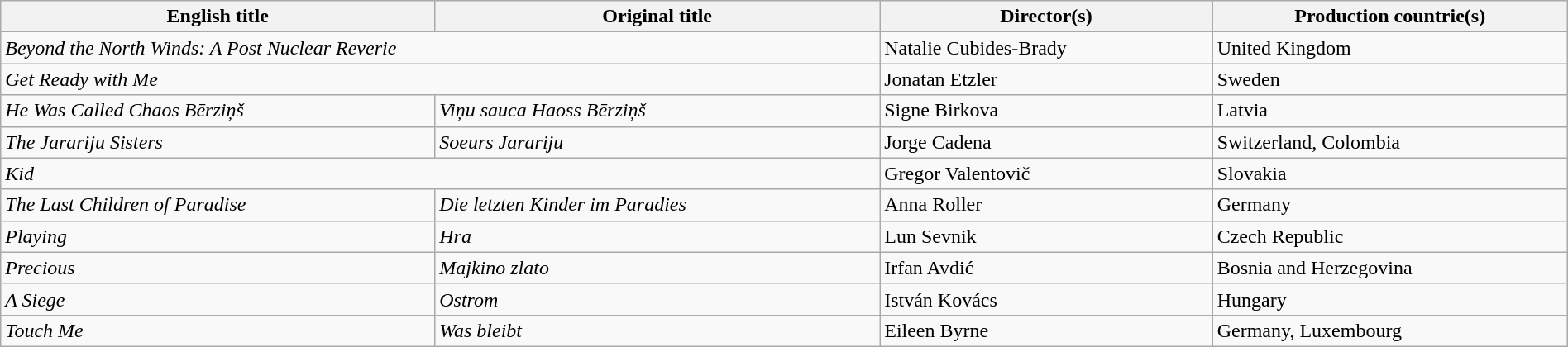<table class="sortable wikitable" style="width:100%; margin-bottom:4px" cellpadding="5">
<tr>
<th scope="col">English title</th>
<th scope="col">Original title</th>
<th scope="col">Director(s)</th>
<th scope="col">Production countrie(s)</th>
</tr>
<tr>
<td colspan="2"><em>Beyond the North Winds: A Post Nuclear Reverie</em></td>
<td>Natalie Cubides-Brady</td>
<td>United Kingdom</td>
</tr>
<tr>
<td colspan="2"><em>Get Ready with Me</em></td>
<td>Jonatan Etzler</td>
<td>Sweden</td>
</tr>
<tr>
<td><em>He Was Called Chaos Bērziņš</em></td>
<td><em>Viņu sauca Haoss Bērziņš</em></td>
<td>Signe Birkova</td>
<td>Latvia</td>
</tr>
<tr>
<td><em>The Jarariju Sisters</em></td>
<td><em>Soeurs Jarariju</em></td>
<td>Jorge Cadena</td>
<td>Switzerland, Colombia</td>
</tr>
<tr>
<td colspan="2"><em>Kid</em></td>
<td>Gregor Valentovič</td>
<td>Slovakia</td>
</tr>
<tr>
<td><em>The Last Children of Paradise</em></td>
<td><em>Die letzten Kinder im Paradies</em></td>
<td>Anna Roller</td>
<td>Germany</td>
</tr>
<tr>
<td><em>Playing</em></td>
<td><em>Hra</em></td>
<td>Lun Sevnik</td>
<td>Czech Republic</td>
</tr>
<tr>
<td><em>Precious</em></td>
<td><em>Majkino zlato</em></td>
<td>Irfan Avdić</td>
<td>Bosnia and Herzegovina</td>
</tr>
<tr>
<td><em>A Siege</em></td>
<td><em>Ostrom</em></td>
<td>István Kovács</td>
<td>Hungary</td>
</tr>
<tr>
<td><em>Touch Me</em></td>
<td><em>Was bleibt</em></td>
<td>Eileen Byrne</td>
<td>Germany, Luxembourg</td>
</tr>
</table>
